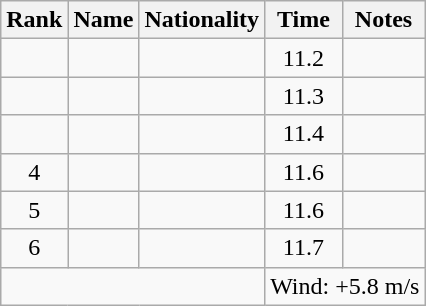<table class="wikitable sortable" style="text-align:center">
<tr>
<th>Rank</th>
<th>Name</th>
<th>Nationality</th>
<th>Time</th>
<th>Notes</th>
</tr>
<tr>
<td></td>
<td align=left></td>
<td align=left></td>
<td>11.2</td>
<td></td>
</tr>
<tr>
<td></td>
<td align=left></td>
<td align=left></td>
<td>11.3</td>
<td></td>
</tr>
<tr>
<td></td>
<td align=left></td>
<td align=left></td>
<td>11.4</td>
<td></td>
</tr>
<tr>
<td>4</td>
<td align=left></td>
<td align=left></td>
<td>11.6</td>
<td></td>
</tr>
<tr>
<td>5</td>
<td align=left></td>
<td align=left></td>
<td>11.6</td>
<td></td>
</tr>
<tr>
<td>6</td>
<td align=left></td>
<td align=left></td>
<td>11.7</td>
<td></td>
</tr>
<tr class="sortbottom">
<td colspan=3></td>
<td colspan="2" style="text-align:left;">Wind: +5.8 m/s</td>
</tr>
</table>
